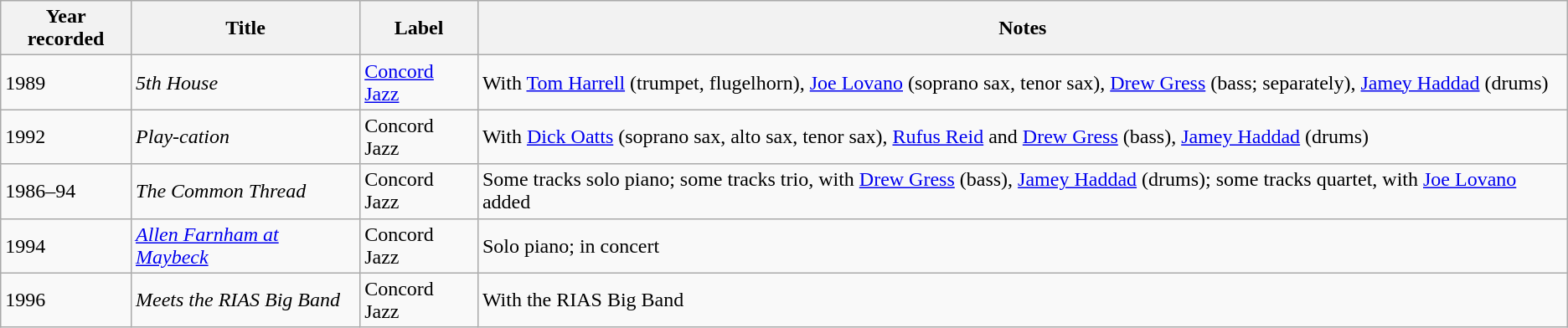<table class="wikitable sortable">
<tr>
<th>Year recorded</th>
<th>Title</th>
<th>Label</th>
<th>Notes</th>
</tr>
<tr>
<td>1989</td>
<td><em>5th House</em></td>
<td><a href='#'>Concord Jazz</a></td>
<td>With <a href='#'>Tom Harrell</a> (trumpet, flugelhorn), <a href='#'>Joe Lovano</a> (soprano sax, tenor sax), <a href='#'>Drew Gress</a> (bass; separately), <a href='#'>Jamey Haddad</a> (drums)</td>
</tr>
<tr>
<td>1992</td>
<td><em>Play-cation</em></td>
<td>Concord Jazz</td>
<td>With <a href='#'>Dick Oatts</a> (soprano sax, alto sax, tenor sax), <a href='#'>Rufus Reid</a> and <a href='#'>Drew Gress</a> (bass), <a href='#'>Jamey Haddad</a> (drums)</td>
</tr>
<tr>
<td>1986–94</td>
<td><em>The Common Thread</em></td>
<td>Concord Jazz</td>
<td>Some tracks solo piano; some tracks trio, with <a href='#'>Drew Gress</a> (bass), <a href='#'>Jamey Haddad</a> (drums); some tracks quartet, with <a href='#'>Joe Lovano</a> added</td>
</tr>
<tr>
<td>1994</td>
<td><em><a href='#'>Allen Farnham at Maybeck</a></em></td>
<td>Concord Jazz</td>
<td>Solo piano; in concert</td>
</tr>
<tr>
<td>1996</td>
<td><em>Meets the RIAS Big Band</em></td>
<td>Concord Jazz</td>
<td>With the RIAS Big Band</td>
</tr>
</table>
